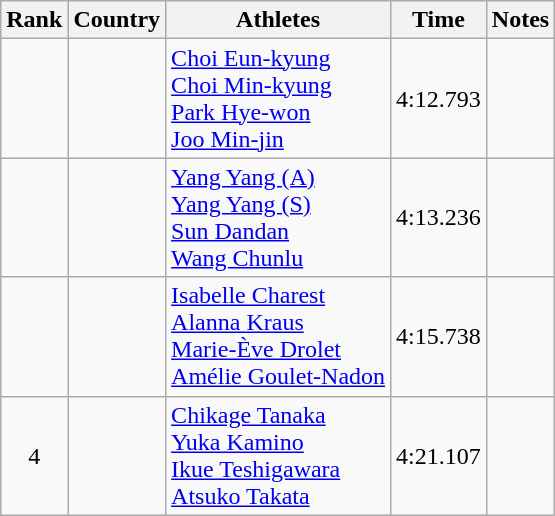<table class="wikitable" style="text-align:center">
<tr>
<th>Rank</th>
<th>Country</th>
<th>Athletes</th>
<th>Time</th>
<th>Notes</th>
</tr>
<tr>
<td></td>
<td align=left></td>
<td align=left><a href='#'>Choi Eun-kyung</a> <br> <a href='#'>Choi Min-kyung</a> <br> <a href='#'>Park Hye-won</a> <br> <a href='#'>Joo Min-jin</a></td>
<td>4:12.793</td>
<td></td>
</tr>
<tr>
<td></td>
<td align=left></td>
<td align=left><a href='#'>Yang Yang (A)</a> <br> <a href='#'>Yang Yang (S)</a> <br> <a href='#'>Sun Dandan</a> <br> <a href='#'>Wang Chunlu</a></td>
<td>4:13.236</td>
<td></td>
</tr>
<tr>
<td></td>
<td align=left></td>
<td align=left><a href='#'>Isabelle Charest</a> <br> <a href='#'>Alanna Kraus</a> <br> <a href='#'>Marie-Ève Drolet</a> <br> <a href='#'>Amélie Goulet-Nadon</a></td>
<td>4:15.738</td>
<td></td>
</tr>
<tr>
<td>4</td>
<td align=left></td>
<td align=left><a href='#'>Chikage Tanaka</a> <br> <a href='#'>Yuka Kamino</a> <br> <a href='#'>Ikue Teshigawara</a> <br> <a href='#'>Atsuko Takata</a></td>
<td>4:21.107</td>
<td></td>
</tr>
</table>
